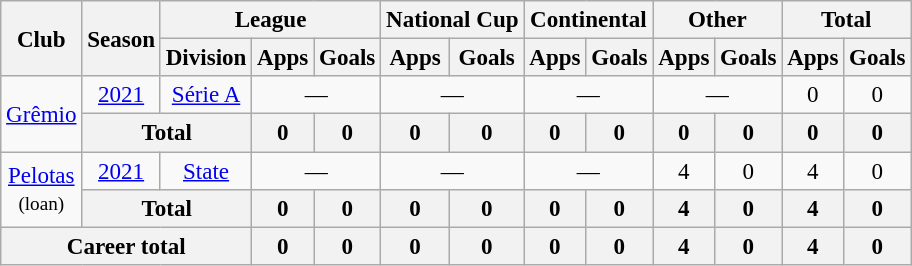<table class="wikitable" style="text-align: center; font-size:96%">
<tr>
<th rowspan="2">Club</th>
<th rowspan="2">Season</th>
<th colspan="3">League</th>
<th colspan="2">National Cup</th>
<th colspan="2">Continental</th>
<th colspan="2">Other</th>
<th colspan="2">Total</th>
</tr>
<tr>
<th>Division</th>
<th>Apps</th>
<th>Goals</th>
<th>Apps</th>
<th>Goals</th>
<th>Apps</th>
<th>Goals</th>
<th>Apps</th>
<th>Goals</th>
<th>Apps</th>
<th>Goals</th>
</tr>
<tr>
<td rowspan=2><a href='#'>Grêmio</a></td>
<td><a href='#'>2021</a></td>
<td><a href='#'>Série A</a></td>
<td colspan="2">—</td>
<td colspan="2">—</td>
<td colspan="2">—</td>
<td colspan="2">—</td>
<td>0</td>
<td>0</td>
</tr>
<tr>
<th colspan=2>Total</th>
<th>0</th>
<th>0</th>
<th>0</th>
<th>0</th>
<th>0</th>
<th>0</th>
<th>0</th>
<th>0</th>
<th>0</th>
<th>0</th>
</tr>
<tr>
<td rowspan=2><a href='#'>Pelotas</a><br><small>(loan)</small></td>
<td><a href='#'>2021</a></td>
<td><a href='#'>State</a></td>
<td colspan="2">—</td>
<td colspan="2">—</td>
<td colspan="2">—</td>
<td>4</td>
<td>0</td>
<td>4</td>
<td>0</td>
</tr>
<tr>
<th colspan=2>Total</th>
<th>0</th>
<th>0</th>
<th>0</th>
<th>0</th>
<th>0</th>
<th>0</th>
<th>4</th>
<th>0</th>
<th>4</th>
<th>0</th>
</tr>
<tr>
<th colspan="3"><strong>Career total</strong></th>
<th>0</th>
<th>0</th>
<th>0</th>
<th>0</th>
<th>0</th>
<th>0</th>
<th>4</th>
<th>0</th>
<th>4</th>
<th>0</th>
</tr>
</table>
